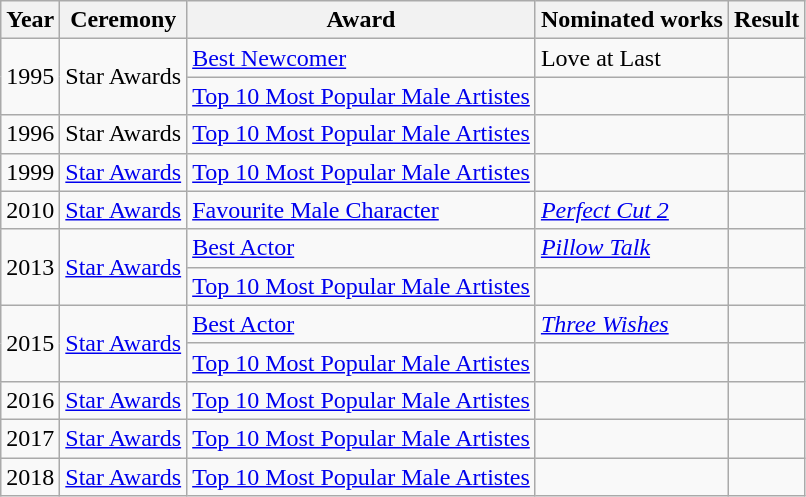<table class="wikitable sortable">
<tr>
<th>Year</th>
<th>Ceremony</th>
<th>Award</th>
<th>Nominated works</th>
<th>Result</th>
</tr>
<tr>
<td rowspan="2">1995</td>
<td rowspan="2">Star Awards</td>
<td><a href='#'>Best Newcomer</a></td>
<td>Love at Last</td>
<td></td>
</tr>
<tr>
<td><a href='#'>Top 10 Most Popular Male Artistes</a></td>
<td></td>
<td></td>
</tr>
<tr>
<td>1996</td>
<td>Star Awards</td>
<td><a href='#'>Top 10 Most Popular Male Artistes</a></td>
<td></td>
<td></td>
</tr>
<tr>
<td>1999</td>
<td><a href='#'>Star Awards</a></td>
<td><a href='#'>Top 10 Most Popular Male Artistes</a></td>
<td></td>
<td></td>
</tr>
<tr>
<td>2010</td>
<td><a href='#'>Star Awards</a></td>
<td><a href='#'>Favourite Male Character</a></td>
<td><em><a href='#'>Perfect Cut 2</a></em><br> </td>
<td></td>
</tr>
<tr>
<td rowspan="2">2013</td>
<td rowspan="2"><a href='#'>Star Awards</a></td>
<td><a href='#'>Best Actor</a></td>
<td><em><a href='#'>Pillow Talk</a></em><br> </td>
<td></td>
</tr>
<tr>
<td><a href='#'>Top 10 Most Popular Male Artistes</a></td>
<td></td>
<td></td>
</tr>
<tr>
<td rowspan="2">2015</td>
<td rowspan="2"><a href='#'>Star Awards</a></td>
<td><a href='#'>Best Actor</a></td>
<td><em><a href='#'>Three Wishes</a></em> <br> </td>
<td></td>
</tr>
<tr>
<td><a href='#'>Top 10 Most Popular Male Artistes</a></td>
<td></td>
<td></td>
</tr>
<tr>
<td>2016</td>
<td><a href='#'>Star Awards</a></td>
<td><a href='#'>Top 10 Most Popular Male Artistes</a></td>
<td></td>
<td></td>
</tr>
<tr>
<td>2017</td>
<td><a href='#'>Star Awards</a></td>
<td><a href='#'>Top 10 Most Popular Male Artistes</a></td>
<td></td>
<td></td>
</tr>
<tr>
<td>2018</td>
<td><a href='#'>Star Awards</a></td>
<td><a href='#'>Top 10 Most Popular Male Artistes</a></td>
<td></td>
<td></td>
</tr>
</table>
